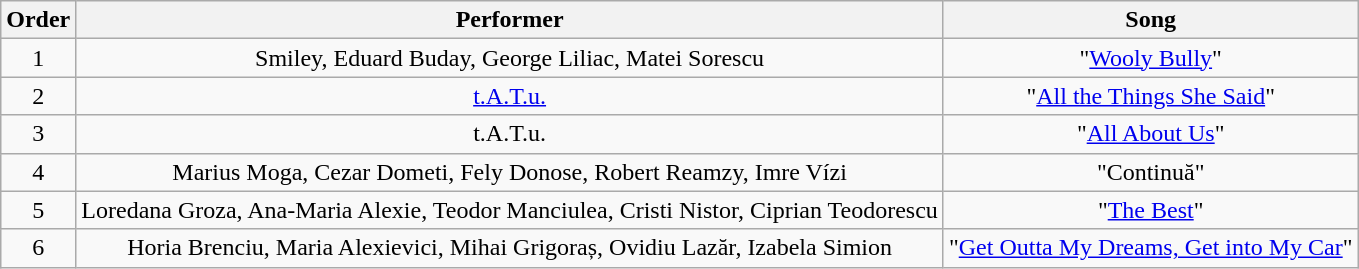<table class="wikitable" style="text-align:center">
<tr>
<th>Order</th>
<th>Performer</th>
<th>Song</th>
</tr>
<tr>
<td>1</td>
<td>Smiley, Eduard Buday, George Liliac, Matei Sorescu</td>
<td>"<a href='#'>Wooly Bully</a>"</td>
</tr>
<tr>
<td>2</td>
<td><a href='#'>t.A.T.u.</a></td>
<td>"<a href='#'>All the Things She Said</a>"</td>
</tr>
<tr>
<td>3</td>
<td>t.A.T.u.</td>
<td>"<a href='#'>All About Us</a>"</td>
</tr>
<tr>
<td>4</td>
<td>Marius Moga, Cezar Dometi, Fely Donose, Robert Reamzy, Imre Vízi</td>
<td>"Continuă"</td>
</tr>
<tr>
<td>5</td>
<td>Loredana Groza, Ana-Maria Alexie, Teodor Manciulea, Cristi Nistor, Ciprian Teodorescu</td>
<td>"<a href='#'>The Best</a>"</td>
</tr>
<tr>
<td>6</td>
<td>Horia Brenciu, Maria Alexievici, Mihai Grigoraș, Ovidiu Lazăr, Izabela Simion</td>
<td>"<a href='#'>Get Outta My Dreams, Get into My Car</a>"</td>
</tr>
</table>
